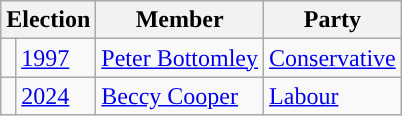<table class="wikitable">
<tr>
<th colspan="2">Election</th>
<th>Member</th>
<th>Party</th>
</tr>
<tr>
<td style="color:inherit;background-color: "></td>
<td><a href='#'>1997</a></td>
<td><a href='#'>Peter Bottomley</a></td>
<td><a href='#'>Conservative</a></td>
</tr>
<tr>
<td style="color:inherit;background-color: "></td>
<td><a href='#'>2024</a></td>
<td><a href='#'>Beccy Cooper</a></td>
<td><a href='#'>Labour</a></td>
</tr>
</table>
